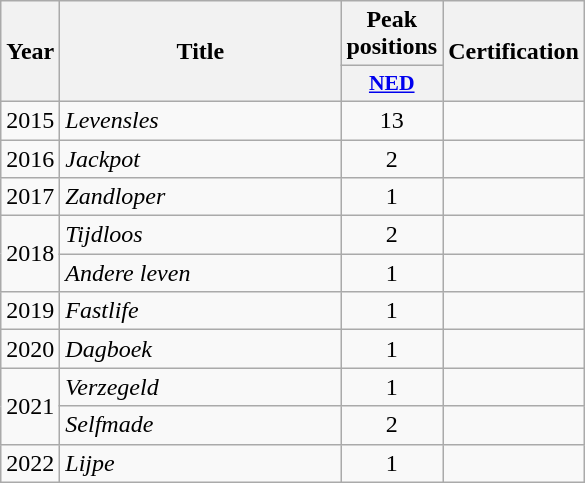<table class="wikitable">
<tr>
<th rowspan="2" style="text-align:center; width:10px;">Year</th>
<th rowspan="2" style="text-align:center; width:180px;">Title</th>
<th style="text-align:center; width:20px;">Peak positions</th>
<th rowspan="2" style="text-align:center; width:70px;">Certification</th>
</tr>
<tr>
<th scope="col" style="width:3em;font-size:90%;"><a href='#'>NED</a><br></th>
</tr>
<tr>
<td style="text-align:center;">2015</td>
<td><em>Levensles</em></td>
<td style="text-align:center;">13</td>
<td style="text-align:center;"></td>
</tr>
<tr>
<td style="text-align:center;">2016</td>
<td><em>Jackpot</em></td>
<td style="text-align:center;">2</td>
<td style="text-align:center;"></td>
</tr>
<tr>
<td style="text-align:center;">2017</td>
<td><em>Zandloper</em></td>
<td style="text-align:center;">1</td>
<td style="text-align:center;"></td>
</tr>
<tr>
<td style="text-align:center;" rowspan="2">2018</td>
<td><em>Tijdloos</em><br></td>
<td style="text-align:center;">2</td>
<td style="text-align:center;"></td>
</tr>
<tr>
<td><em>Andere leven</em></td>
<td style="text-align:center;">1</td>
<td style="text-align:center;"></td>
</tr>
<tr>
<td style="text-align:center;">2019</td>
<td><em>Fastlife</em></td>
<td style="text-align:center;">1</td>
<td style="text-align:center;"></td>
</tr>
<tr>
<td style="text-align:center;">2020</td>
<td><em>Dagboek</em></td>
<td style="text-align:center;">1</td>
<td style="text-align:center;"></td>
</tr>
<tr>
<td style="text-align:center;" rowspan="2">2021</td>
<td><em>Verzegeld</em></td>
<td style="text-align:center;">1</td>
<td style="text-align:center;"></td>
</tr>
<tr>
<td><em>Selfmade</em></td>
<td style="text-align:center;">2</td>
<td style="text-align:center;"></td>
</tr>
<tr>
<td style="text-align:center;">2022</td>
<td><em>Lijpe</em></td>
<td style="text-align:center;">1</td>
<td style="text-align:center;"></td>
</tr>
</table>
